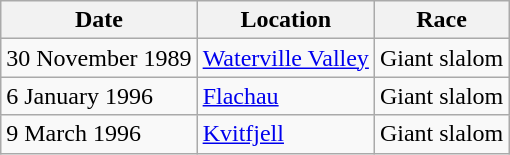<table class="wikitable">
<tr>
<th>Date</th>
<th>Location</th>
<th>Race</th>
</tr>
<tr>
<td>30 November 1989</td>
<td> <a href='#'>Waterville Valley</a></td>
<td>Giant slalom</td>
</tr>
<tr>
<td>6 January 1996</td>
<td> <a href='#'>Flachau</a></td>
<td>Giant slalom</td>
</tr>
<tr>
<td>9 March 1996</td>
<td> <a href='#'>Kvitfjell</a></td>
<td>Giant slalom</td>
</tr>
</table>
